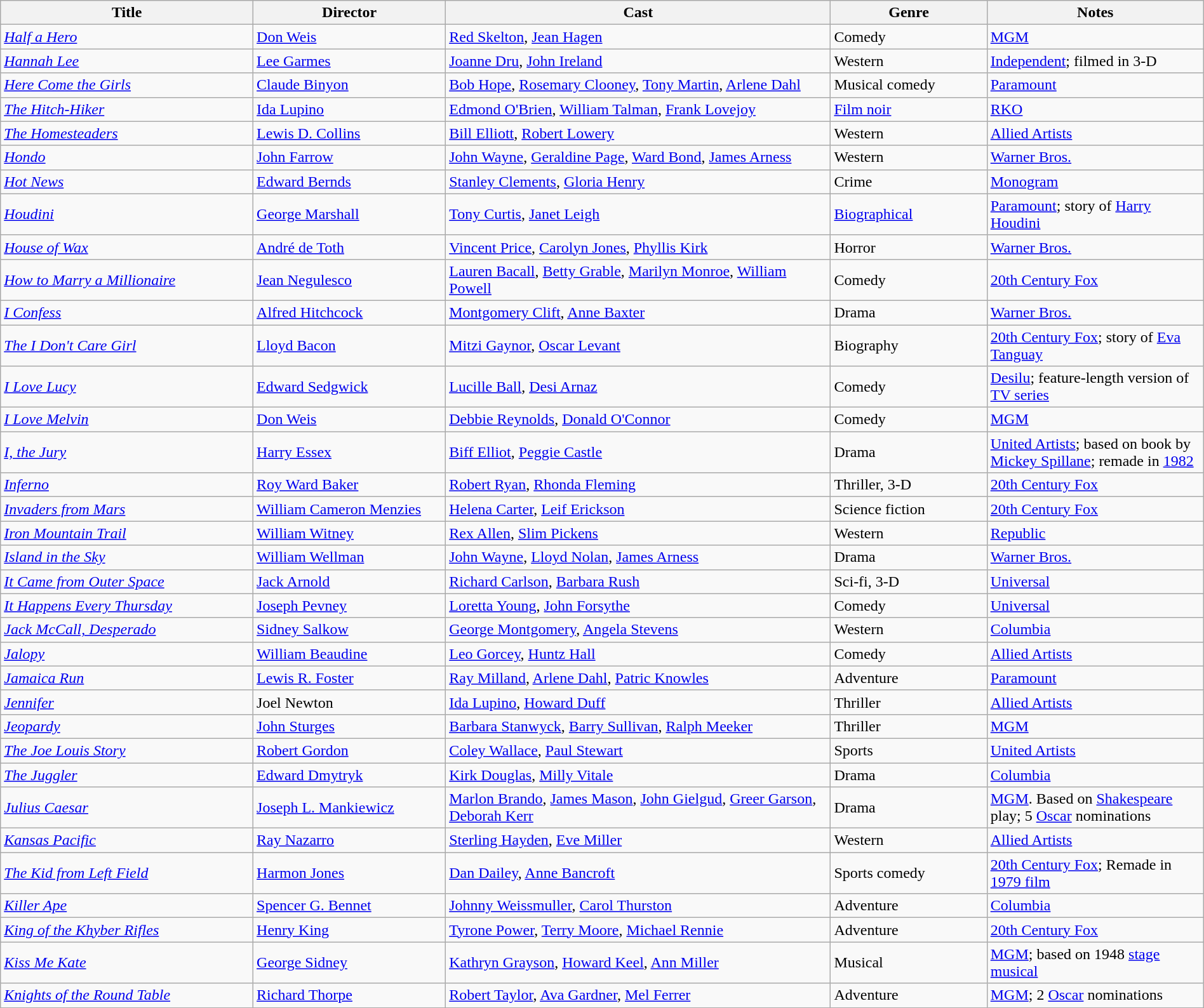<table class="wikitable" style="width:100%;">
<tr>
<th style="width:21%;">Title</th>
<th style="width:16%;">Director</th>
<th style="width:32%;">Cast</th>
<th style="width:13%;">Genre</th>
<th style="width:18%;">Notes</th>
</tr>
<tr>
<td><em><a href='#'>Half a Hero</a></em></td>
<td><a href='#'>Don Weis</a></td>
<td><a href='#'>Red Skelton</a>, <a href='#'>Jean Hagen</a></td>
<td>Comedy</td>
<td><a href='#'>MGM</a></td>
</tr>
<tr>
<td><em><a href='#'>Hannah Lee</a></em></td>
<td><a href='#'>Lee Garmes</a></td>
<td><a href='#'>Joanne Dru</a>, <a href='#'>John Ireland</a></td>
<td>Western</td>
<td><a href='#'>Independent</a>; filmed in 3-D</td>
</tr>
<tr>
<td><em><a href='#'>Here Come the Girls</a></em></td>
<td><a href='#'>Claude Binyon</a></td>
<td><a href='#'>Bob Hope</a>, <a href='#'>Rosemary Clooney</a>, <a href='#'>Tony Martin</a>, <a href='#'>Arlene Dahl</a></td>
<td>Musical comedy</td>
<td><a href='#'>Paramount</a></td>
</tr>
<tr>
<td><em><a href='#'>The Hitch-Hiker</a></em></td>
<td><a href='#'>Ida Lupino</a></td>
<td><a href='#'>Edmond O'Brien</a>, <a href='#'>William Talman</a>, <a href='#'>Frank Lovejoy</a></td>
<td><a href='#'>Film noir</a></td>
<td><a href='#'>RKO</a></td>
</tr>
<tr>
<td><em><a href='#'>The Homesteaders</a></em></td>
<td><a href='#'>Lewis D. Collins</a></td>
<td><a href='#'>Bill Elliott</a>, <a href='#'>Robert Lowery</a></td>
<td>Western</td>
<td><a href='#'>Allied Artists</a></td>
</tr>
<tr>
<td><em><a href='#'>Hondo</a></em></td>
<td><a href='#'>John Farrow</a></td>
<td><a href='#'>John Wayne</a>, <a href='#'>Geraldine Page</a>, <a href='#'>Ward Bond</a>, <a href='#'>James Arness</a></td>
<td>Western</td>
<td><a href='#'>Warner Bros.</a></td>
</tr>
<tr>
<td><em><a href='#'>Hot News</a></em></td>
<td><a href='#'>Edward Bernds</a></td>
<td><a href='#'>Stanley Clements</a>, <a href='#'>Gloria Henry</a></td>
<td>Crime</td>
<td><a href='#'>Monogram</a></td>
</tr>
<tr>
<td><em><a href='#'>Houdini</a></em></td>
<td><a href='#'>George Marshall</a></td>
<td><a href='#'>Tony Curtis</a>, <a href='#'>Janet Leigh</a></td>
<td><a href='#'>Biographical</a></td>
<td><a href='#'>Paramount</a>; story of <a href='#'>Harry Houdini</a></td>
</tr>
<tr>
<td><em><a href='#'>House of Wax</a></em></td>
<td><a href='#'>André de Toth</a></td>
<td><a href='#'>Vincent Price</a>, <a href='#'>Carolyn Jones</a>, <a href='#'>Phyllis Kirk</a></td>
<td>Horror</td>
<td><a href='#'>Warner Bros.</a></td>
</tr>
<tr>
<td><em><a href='#'>How to Marry a Millionaire</a></em></td>
<td><a href='#'>Jean Negulesco</a></td>
<td><a href='#'>Lauren Bacall</a>, <a href='#'>Betty Grable</a>, <a href='#'>Marilyn Monroe</a>, <a href='#'>William Powell</a></td>
<td>Comedy</td>
<td><a href='#'>20th Century Fox</a></td>
</tr>
<tr>
<td><em><a href='#'>I Confess</a></em></td>
<td><a href='#'>Alfred Hitchcock</a></td>
<td><a href='#'>Montgomery Clift</a>, <a href='#'>Anne Baxter</a></td>
<td>Drama</td>
<td><a href='#'>Warner Bros.</a></td>
</tr>
<tr>
<td><em><a href='#'>The I Don't Care Girl</a></em></td>
<td><a href='#'>Lloyd Bacon</a></td>
<td><a href='#'>Mitzi Gaynor</a>, <a href='#'>Oscar Levant</a></td>
<td>Biography</td>
<td><a href='#'>20th Century Fox</a>; story of <a href='#'>Eva Tanguay</a></td>
</tr>
<tr>
<td><em><a href='#'>I Love Lucy</a></em></td>
<td><a href='#'>Edward Sedgwick</a></td>
<td><a href='#'>Lucille Ball</a>, <a href='#'>Desi Arnaz</a></td>
<td>Comedy</td>
<td><a href='#'>Desilu</a>; feature-length version of <a href='#'>TV series</a></td>
</tr>
<tr>
<td><em><a href='#'>I Love Melvin</a></em></td>
<td><a href='#'>Don Weis</a></td>
<td><a href='#'>Debbie Reynolds</a>, <a href='#'>Donald O'Connor</a></td>
<td>Comedy</td>
<td><a href='#'>MGM</a></td>
</tr>
<tr>
<td><em><a href='#'>I, the Jury</a></em></td>
<td><a href='#'>Harry Essex</a></td>
<td><a href='#'>Biff Elliot</a>, <a href='#'>Peggie Castle</a></td>
<td>Drama</td>
<td><a href='#'>United Artists</a>; based on book by <a href='#'>Mickey Spillane</a>; remade in <a href='#'>1982</a></td>
</tr>
<tr>
<td><em><a href='#'>Inferno</a></em></td>
<td><a href='#'>Roy Ward Baker</a></td>
<td><a href='#'>Robert Ryan</a>, <a href='#'>Rhonda Fleming</a></td>
<td>Thriller, 3-D</td>
<td><a href='#'>20th Century Fox</a></td>
</tr>
<tr>
<td><em><a href='#'>Invaders from Mars</a></em></td>
<td><a href='#'>William Cameron Menzies</a></td>
<td><a href='#'>Helena Carter</a>, <a href='#'>Leif Erickson</a></td>
<td>Science fiction</td>
<td><a href='#'>20th Century Fox</a></td>
</tr>
<tr>
<td><em><a href='#'>Iron Mountain Trail</a></em></td>
<td><a href='#'>William Witney</a></td>
<td><a href='#'>Rex Allen</a>, <a href='#'>Slim Pickens</a></td>
<td>Western</td>
<td><a href='#'>Republic</a></td>
</tr>
<tr>
<td><em><a href='#'>Island in the Sky</a></em></td>
<td><a href='#'>William Wellman</a></td>
<td><a href='#'>John Wayne</a>, <a href='#'>Lloyd Nolan</a>, <a href='#'>James Arness</a></td>
<td>Drama</td>
<td><a href='#'>Warner Bros.</a></td>
</tr>
<tr>
<td><em><a href='#'>It Came from Outer Space</a></em></td>
<td><a href='#'>Jack Arnold</a></td>
<td><a href='#'>Richard Carlson</a>, <a href='#'>Barbara Rush</a></td>
<td>Sci-fi, 3-D</td>
<td><a href='#'>Universal</a></td>
</tr>
<tr>
<td><em><a href='#'>It Happens Every Thursday</a></em></td>
<td><a href='#'>Joseph Pevney</a></td>
<td><a href='#'>Loretta Young</a>, <a href='#'>John Forsythe</a></td>
<td>Comedy</td>
<td><a href='#'>Universal</a></td>
</tr>
<tr>
<td><em><a href='#'>Jack McCall, Desperado</a></em></td>
<td><a href='#'>Sidney Salkow</a></td>
<td><a href='#'>George Montgomery</a>, <a href='#'>Angela Stevens</a></td>
<td>Western</td>
<td><a href='#'>Columbia</a></td>
</tr>
<tr>
<td><em><a href='#'>Jalopy</a></em></td>
<td><a href='#'>William Beaudine</a></td>
<td><a href='#'>Leo Gorcey</a>, <a href='#'>Huntz Hall</a></td>
<td>Comedy</td>
<td><a href='#'>Allied Artists</a></td>
</tr>
<tr>
<td><em><a href='#'>Jamaica Run</a></em></td>
<td><a href='#'>Lewis R. Foster</a></td>
<td><a href='#'>Ray Milland</a>, <a href='#'>Arlene Dahl</a>, <a href='#'>Patric Knowles</a></td>
<td>Adventure</td>
<td><a href='#'>Paramount</a></td>
</tr>
<tr>
<td><em><a href='#'>Jennifer</a></em></td>
<td>Joel Newton</td>
<td><a href='#'>Ida Lupino</a>, <a href='#'>Howard Duff</a></td>
<td>Thriller</td>
<td><a href='#'>Allied Artists</a></td>
</tr>
<tr>
<td><em><a href='#'>Jeopardy</a></em></td>
<td><a href='#'>John Sturges</a></td>
<td><a href='#'>Barbara Stanwyck</a>, <a href='#'>Barry Sullivan</a>, <a href='#'>Ralph Meeker</a></td>
<td>Thriller</td>
<td><a href='#'>MGM</a></td>
</tr>
<tr>
<td><em><a href='#'>The Joe Louis Story</a></em></td>
<td><a href='#'>Robert Gordon</a></td>
<td><a href='#'>Coley Wallace</a>, <a href='#'>Paul Stewart</a></td>
<td>Sports</td>
<td><a href='#'>United Artists</a></td>
</tr>
<tr>
<td><em><a href='#'>The Juggler</a></em></td>
<td><a href='#'>Edward Dmytryk</a></td>
<td><a href='#'>Kirk Douglas</a>, <a href='#'>Milly Vitale</a></td>
<td>Drama</td>
<td><a href='#'>Columbia</a></td>
</tr>
<tr>
<td><em><a href='#'>Julius Caesar</a></em></td>
<td><a href='#'>Joseph L. Mankiewicz</a></td>
<td><a href='#'>Marlon Brando</a>, <a href='#'>James Mason</a>, <a href='#'>John Gielgud</a>, <a href='#'>Greer Garson</a>, <a href='#'>Deborah Kerr</a></td>
<td>Drama</td>
<td><a href='#'>MGM</a>. Based on <a href='#'>Shakespeare</a> play; 5 <a href='#'>Oscar</a> nominations</td>
</tr>
<tr>
<td><em><a href='#'>Kansas Pacific</a></em></td>
<td><a href='#'>Ray Nazarro</a></td>
<td><a href='#'>Sterling Hayden</a>, <a href='#'>Eve Miller</a></td>
<td>Western</td>
<td><a href='#'>Allied Artists</a></td>
</tr>
<tr>
<td><em><a href='#'>The Kid from Left Field</a></em></td>
<td><a href='#'>Harmon Jones</a></td>
<td><a href='#'>Dan Dailey</a>, <a href='#'>Anne Bancroft</a></td>
<td>Sports comedy</td>
<td><a href='#'>20th Century Fox</a>; Remade in <a href='#'>1979 film</a></td>
</tr>
<tr>
<td><em><a href='#'>Killer Ape</a></em></td>
<td><a href='#'>Spencer G. Bennet</a></td>
<td><a href='#'>Johnny Weissmuller</a>, <a href='#'>Carol Thurston</a></td>
<td>Adventure</td>
<td><a href='#'>Columbia</a></td>
</tr>
<tr>
<td><em><a href='#'>King of the Khyber Rifles</a></em></td>
<td><a href='#'>Henry King</a></td>
<td><a href='#'>Tyrone Power</a>, <a href='#'>Terry Moore</a>, <a href='#'>Michael Rennie</a></td>
<td>Adventure</td>
<td><a href='#'>20th Century Fox</a></td>
</tr>
<tr>
<td><em><a href='#'>Kiss Me Kate</a></em></td>
<td><a href='#'>George Sidney</a></td>
<td><a href='#'>Kathryn Grayson</a>, <a href='#'>Howard Keel</a>, <a href='#'>Ann Miller</a></td>
<td>Musical</td>
<td><a href='#'>MGM</a>; based on 1948 <a href='#'>stage musical</a></td>
</tr>
<tr>
<td><em><a href='#'>Knights of the Round Table</a></em></td>
<td><a href='#'>Richard Thorpe</a></td>
<td><a href='#'>Robert Taylor</a>, <a href='#'>Ava Gardner</a>, <a href='#'>Mel Ferrer</a></td>
<td>Adventure</td>
<td><a href='#'>MGM</a>; 2 <a href='#'>Oscar</a> nominations</td>
</tr>
</table>
